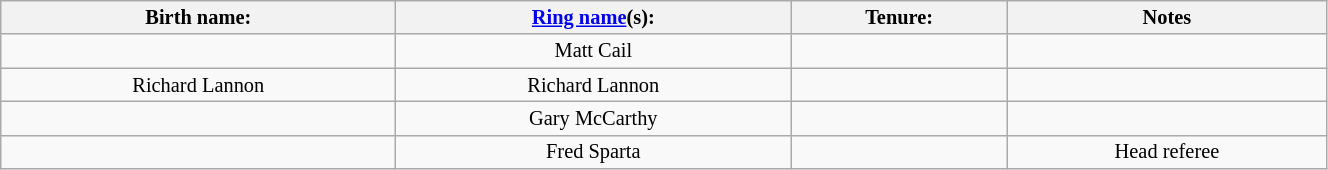<table class="sortable wikitable" style="font-size:85%; text-align:center; width:70%;">
<tr>
<th>Birth name:</th>
<th><a href='#'>Ring name</a>(s):</th>
<th>Tenure:</th>
<th>Notes</th>
</tr>
<tr>
<td></td>
<td>Matt Cail</td>
<td sort></td>
<td></td>
</tr>
<tr>
<td>Richard Lannon</td>
<td>Richard Lannon</td>
<td></td>
<td></td>
</tr>
<tr>
<td></td>
<td>Gary McCarthy</td>
<td sort></td>
<td></td>
</tr>
<tr>
<td></td>
<td>Fred Sparta</td>
<td sort></td>
<td>Head referee</td>
</tr>
</table>
